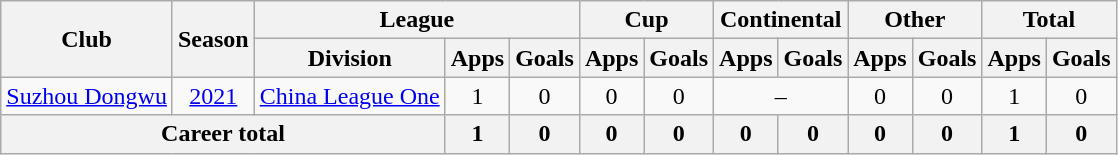<table class="wikitable" style="text-align: center">
<tr>
<th rowspan="2">Club</th>
<th rowspan="2">Season</th>
<th colspan="3">League</th>
<th colspan="2">Cup</th>
<th colspan="2">Continental</th>
<th colspan="2">Other</th>
<th colspan="2">Total</th>
</tr>
<tr>
<th>Division</th>
<th>Apps</th>
<th>Goals</th>
<th>Apps</th>
<th>Goals</th>
<th>Apps</th>
<th>Goals</th>
<th>Apps</th>
<th>Goals</th>
<th>Apps</th>
<th>Goals</th>
</tr>
<tr>
<td><a href='#'>Suzhou Dongwu</a></td>
<td><a href='#'>2021</a></td>
<td><a href='#'>China League One</a></td>
<td>1</td>
<td>0</td>
<td>0</td>
<td>0</td>
<td colspan="2">–</td>
<td>0</td>
<td>0</td>
<td>1</td>
<td>0</td>
</tr>
<tr>
<th colspan=3>Career total</th>
<th>1</th>
<th>0</th>
<th>0</th>
<th>0</th>
<th>0</th>
<th>0</th>
<th>0</th>
<th>0</th>
<th>1</th>
<th>0</th>
</tr>
</table>
